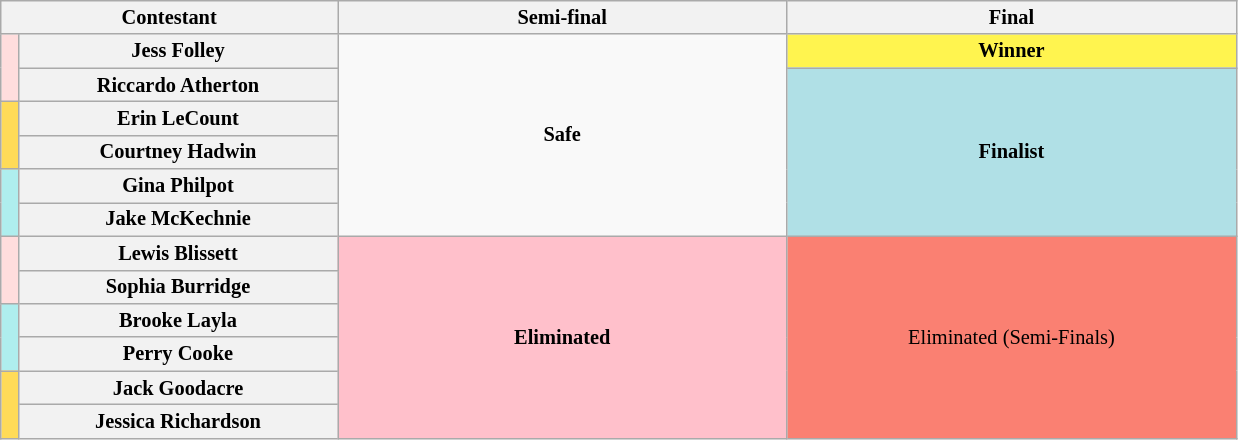<table class="wikitable" style="text-align:center; font-size:85%">
<tr>
<th colspan="2" style="width:15%;">Contestant</th>
<th scope="col" style="width:20%;">Semi-final</th>
<th style="width:20%;">Final</th>
</tr>
<tr>
<th rowspan="2" style="background:#ffdddd"></th>
<th>Jess Folley</th>
<td rowspan="6"><strong>Safe</strong></td>
<td style = "background:#FFF44F"><strong>Winner</strong></td>
</tr>
<tr>
<th>Riccardo Atherton</th>
<td rowspan="5" style="background:#B0E0E6"><strong>Finalist</strong></td>
</tr>
<tr>
<th rowspan="2" style="background:#ffdb58"></th>
<th>Erin LeCount</th>
</tr>
<tr>
<th>Courtney Hadwin</th>
</tr>
<tr>
<th rowspan="2" style="background:#afeeee"></th>
<th>Gina Philpot</th>
</tr>
<tr>
<th>Jake McKechnie</th>
</tr>
<tr>
<th rowspan="2" style="background:#ffdddd"></th>
<th>Lewis Blissett</th>
<td rowspan="6" style="background:pink"><strong>Eliminated</strong></td>
<td rowspan="6" style="background:salmon;">Eliminated (Semi-Finals)</td>
</tr>
<tr>
<th>Sophia Burridge</th>
</tr>
<tr>
<th rowspan="2" style="background:#afeeee"></th>
<th>Brooke Layla</th>
</tr>
<tr>
<th>Perry Cooke</th>
</tr>
<tr>
<th rowspan="2" style="background:#ffdb58"></th>
<th>Jack Goodacre</th>
</tr>
<tr>
<th>Jessica Richardson</th>
</tr>
</table>
